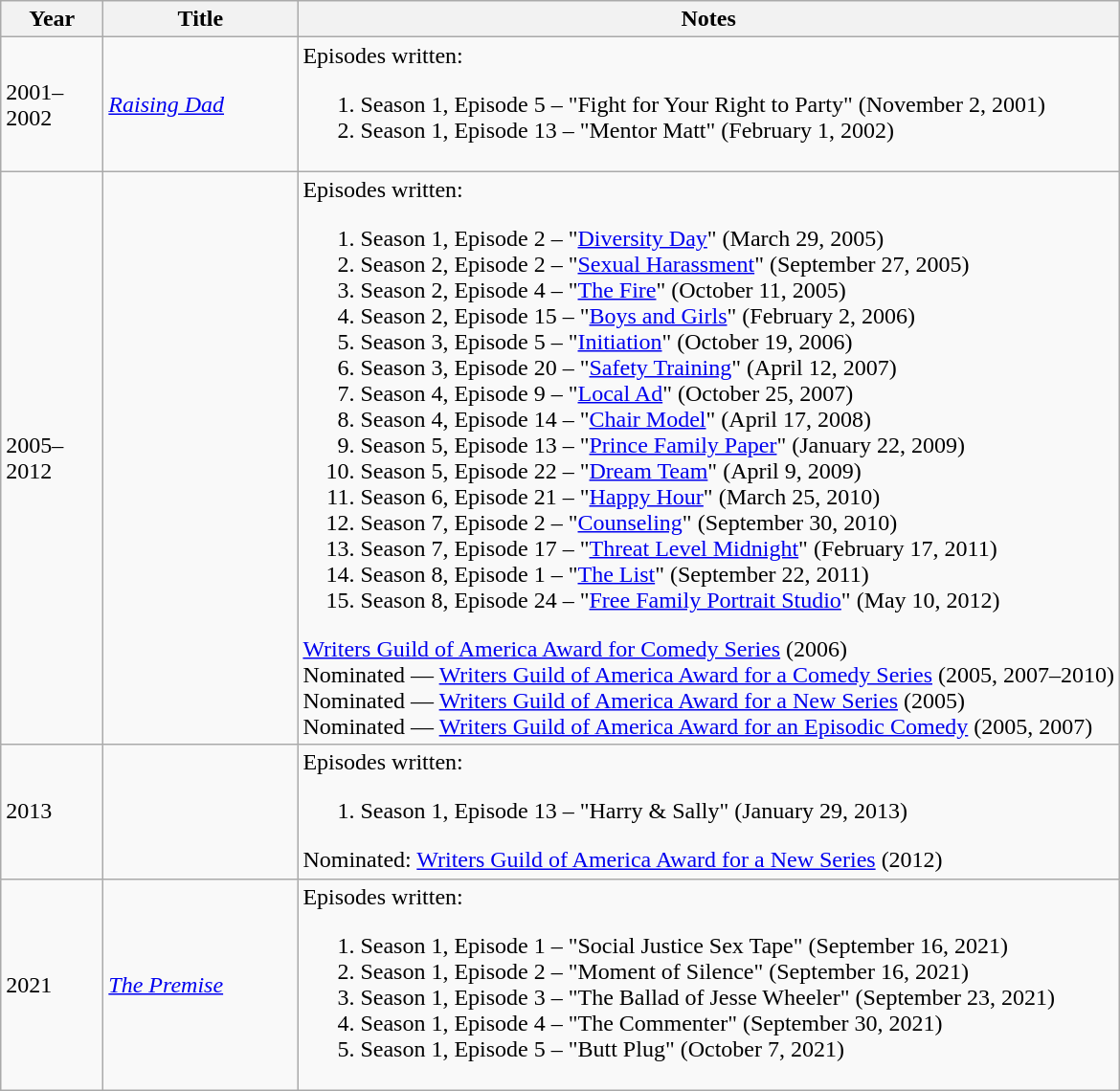<table class="wikitable sortable">
<tr>
<th style="width: 4em;">Year</th>
<th style="width: 8em;">Title</th>
<th class="unsortable">Notes</th>
</tr>
<tr>
<td>2001–2002</td>
<td><em><a href='#'>Raising Dad</a></em></td>
<td>Episodes written:<br><ol><li>Season 1, Episode 5 – "Fight for Your Right to Party" (November 2, 2001)</li><li>Season 1, Episode 13 – "Mentor Matt" (February 1, 2002)</li></ol></td>
</tr>
<tr>
<td>2005–2012</td>
<td><em></em></td>
<td>Episodes written:<br><ol><li>Season 1, Episode 2 – "<a href='#'>Diversity Day</a>" (March 29, 2005)</li><li>Season 2, Episode 2 – "<a href='#'>Sexual Harassment</a>" (September 27, 2005)</li><li>Season 2, Episode 4 – "<a href='#'>The Fire</a>" (October 11, 2005)</li><li>Season 2, Episode 15 – "<a href='#'>Boys and Girls</a>" (February 2, 2006)</li><li>Season 3, Episode 5 – "<a href='#'>Initiation</a>" (October 19, 2006)</li><li>Season 3, Episode 20 – "<a href='#'>Safety Training</a>" (April 12, 2007)</li><li>Season 4, Episode 9 – "<a href='#'>Local Ad</a>" (October 25, 2007)</li><li>Season 4, Episode 14 – "<a href='#'>Chair Model</a>" (April 17, 2008)</li><li>Season 5, Episode 13 – "<a href='#'>Prince Family Paper</a>" (January 22, 2009)</li><li>Season 5, Episode 22 – "<a href='#'>Dream Team</a>" (April 9, 2009)</li><li>Season 6, Episode 21 – "<a href='#'>Happy Hour</a>" (March 25, 2010)</li><li>Season 7, Episode 2 – "<a href='#'>Counseling</a>" (September 30, 2010)</li><li>Season 7, Episode 17 – "<a href='#'>Threat Level Midnight</a>" (February 17, 2011)</li><li>Season 8, Episode 1 – "<a href='#'>The List</a>" (September 22, 2011)</li><li>Season 8, Episode 24 – "<a href='#'>Free Family Portrait Studio</a>" (May 10, 2012)</li></ol><a href='#'>Writers Guild of America Award for Comedy Series</a> (2006)<br>Nominated — <a href='#'>Writers Guild of America Award for a Comedy Series</a> (2005, 2007–2010)<br>Nominated — <a href='#'>Writers Guild of America Award for a New Series</a> (2005)<br>Nominated — <a href='#'>Writers Guild of America Award for an Episodic Comedy</a> (2005, 2007)</td>
</tr>
<tr>
<td>2013</td>
<td><em></em></td>
<td>Episodes written:<br><ol><li>Season 1, Episode 13 – "Harry & Sally" (January 29, 2013)</li></ol>Nominated: <a href='#'>Writers Guild of America Award for a New Series</a> (2012)</td>
</tr>
<tr>
<td>2021</td>
<td><em><a href='#'>The Premise</a></em></td>
<td>Episodes written:<br><ol><li>Season 1, Episode 1 – "Social Justice Sex Tape" (September 16, 2021)</li><li>Season 1, Episode 2 – "Moment of Silence" (September 16, 2021)</li><li>Season 1, Episode 3 – "The Ballad of Jesse Wheeler" (September 23, 2021)</li><li>Season 1, Episode 4 – "The Commenter" (September 30, 2021)</li><li>Season 1, Episode 5 – "Butt Plug" (October 7, 2021)</li></ol></td>
</tr>
</table>
